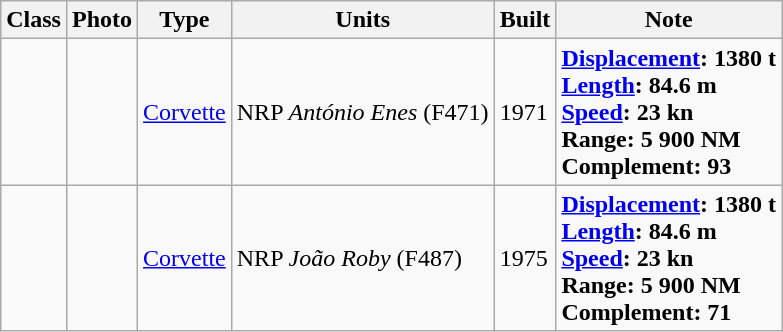<table class="wikitable">
<tr>
<th>Class</th>
<th>Photo</th>
<th>Type</th>
<th>Units</th>
<th>Built</th>
<th>Note</th>
</tr>
<tr>
<td></td>
<td></td>
<td><a href='#'>Corvette</a></td>
<td>NRP <em>António Enes</em> (F471)</td>
<td>1971</td>
<td><strong><a href='#'>Displacement</a>: 1380 t</strong><br><strong><a href='#'>Length</a>: 84.6 m</strong><br><strong><a href='#'>Speed</a>: 23 kn</strong><br><strong>Range: 5 900 NM</strong><br><strong>Complement: 93</strong></td>
</tr>
<tr>
<td></td>
<td></td>
<td><a href='#'>Corvette</a></td>
<td>NRP <em>João Roby</em> (F487)</td>
<td>1975</td>
<td><strong><a href='#'>Displacement</a>: 1380 t</strong><br><strong><a href='#'>Length</a>: 84.6 m</strong><br><strong><a href='#'>Speed</a>: 23 kn</strong><br><strong>Range: 5 900 NM</strong><br><strong>Complement: 71</strong></td>
</tr>
</table>
